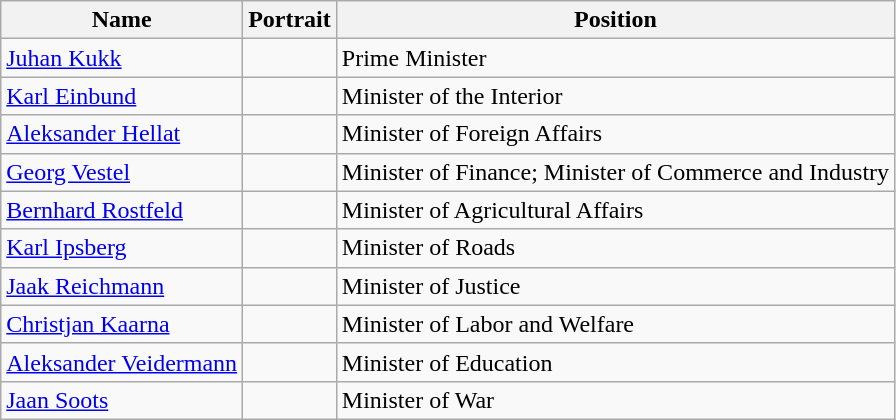<table class="wikitable">
<tr>
<th>Name</th>
<th>Portrait</th>
<th>Position</th>
</tr>
<tr>
<td><a href='#'>Juhan Kukk</a></td>
<td></td>
<td>Prime Minister</td>
</tr>
<tr>
<td><a href='#'>Karl Einbund</a></td>
<td></td>
<td>Minister of the Interior</td>
</tr>
<tr>
<td><a href='#'>Aleksander Hellat</a></td>
<td></td>
<td>Minister of Foreign Affairs</td>
</tr>
<tr>
<td><a href='#'>Georg Vestel</a></td>
<td></td>
<td>Minister of Finance; Minister of Commerce and Industry</td>
</tr>
<tr>
<td><a href='#'>Bernhard Rostfeld</a></td>
<td></td>
<td>Minister of Agricultural Affairs</td>
</tr>
<tr>
<td><a href='#'>Karl Ipsberg</a></td>
<td></td>
<td>Minister of Roads</td>
</tr>
<tr>
<td><a href='#'>Jaak Reichmann</a></td>
<td></td>
<td>Minister of Justice</td>
</tr>
<tr>
<td><a href='#'>Christjan Kaarna</a></td>
<td></td>
<td>Minister of Labor and Welfare</td>
</tr>
<tr>
<td><a href='#'>Aleksander Veidermann</a></td>
<td></td>
<td>Minister of Education</td>
</tr>
<tr>
<td><a href='#'>Jaan Soots</a></td>
<td></td>
<td>Minister of War</td>
</tr>
</table>
